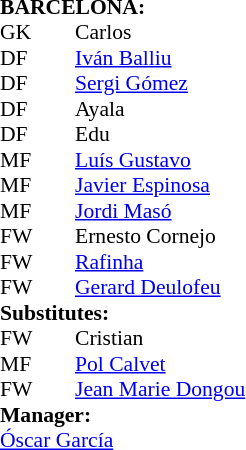<table style="font-size: 90%" cellspacing="0" cellpadding="0">
<tr>
<td colspan="4"><strong>BARCELONA:</strong></td>
</tr>
<tr>
<th width=25></th>
<th width=25></th>
</tr>
<tr>
<td>GK</td>
<td><strong> </strong></td>
<td> Carlos</td>
</tr>
<tr>
<td>DF</td>
<td><strong> </strong></td>
<td> <a href='#'>Iván Balliu</a></td>
</tr>
<tr>
<td>DF</td>
<td><strong> </strong></td>
<td> <a href='#'>Sergi Gómez</a></td>
</tr>
<tr>
<td>DF</td>
<td><strong> </strong></td>
<td> Ayala</td>
</tr>
<tr>
<td>DF</td>
<td><strong> </strong></td>
<td> Edu</td>
</tr>
<tr>
<td>MF</td>
<td><strong> </strong></td>
<td> <a href='#'>Luís Gustavo</a></td>
</tr>
<tr>
<td>MF</td>
<td><strong> </strong></td>
<td> <a href='#'>Javier Espinosa</a></td>
<td></td>
</tr>
<tr>
<td>MF</td>
<td><strong> </strong></td>
<td> <a href='#'>Jordi Masó</a></td>
</tr>
<tr>
<td>FW</td>
<td><strong> </strong></td>
<td> Ernesto Cornejo</td>
<td></td>
</tr>
<tr>
<td>FW</td>
<td><strong> </strong></td>
<td> <a href='#'>Rafinha</a></td>
<td></td>
</tr>
<tr>
<td>FW</td>
<td><strong> </strong></td>
<td> <a href='#'>Gerard Deulofeu</a></td>
</tr>
<tr>
<td colspan=3><strong>Substitutes:</strong></td>
</tr>
<tr>
<td>FW</td>
<td><strong> </strong></td>
<td> Cristian</td>
<td></td>
<td></td>
</tr>
<tr>
<td>MF</td>
<td><strong> </strong></td>
<td> <a href='#'>Pol Calvet</a></td>
<td></td>
<td></td>
</tr>
<tr>
<td>FW</td>
<td><strong> </strong></td>
<td> <a href='#'>Jean Marie Dongou</a></td>
<td></td>
<td></td>
</tr>
<tr>
<td colspan=3><strong>Manager:</strong></td>
</tr>
<tr>
<td colspan=4> <a href='#'>Óscar García</a></td>
</tr>
</table>
